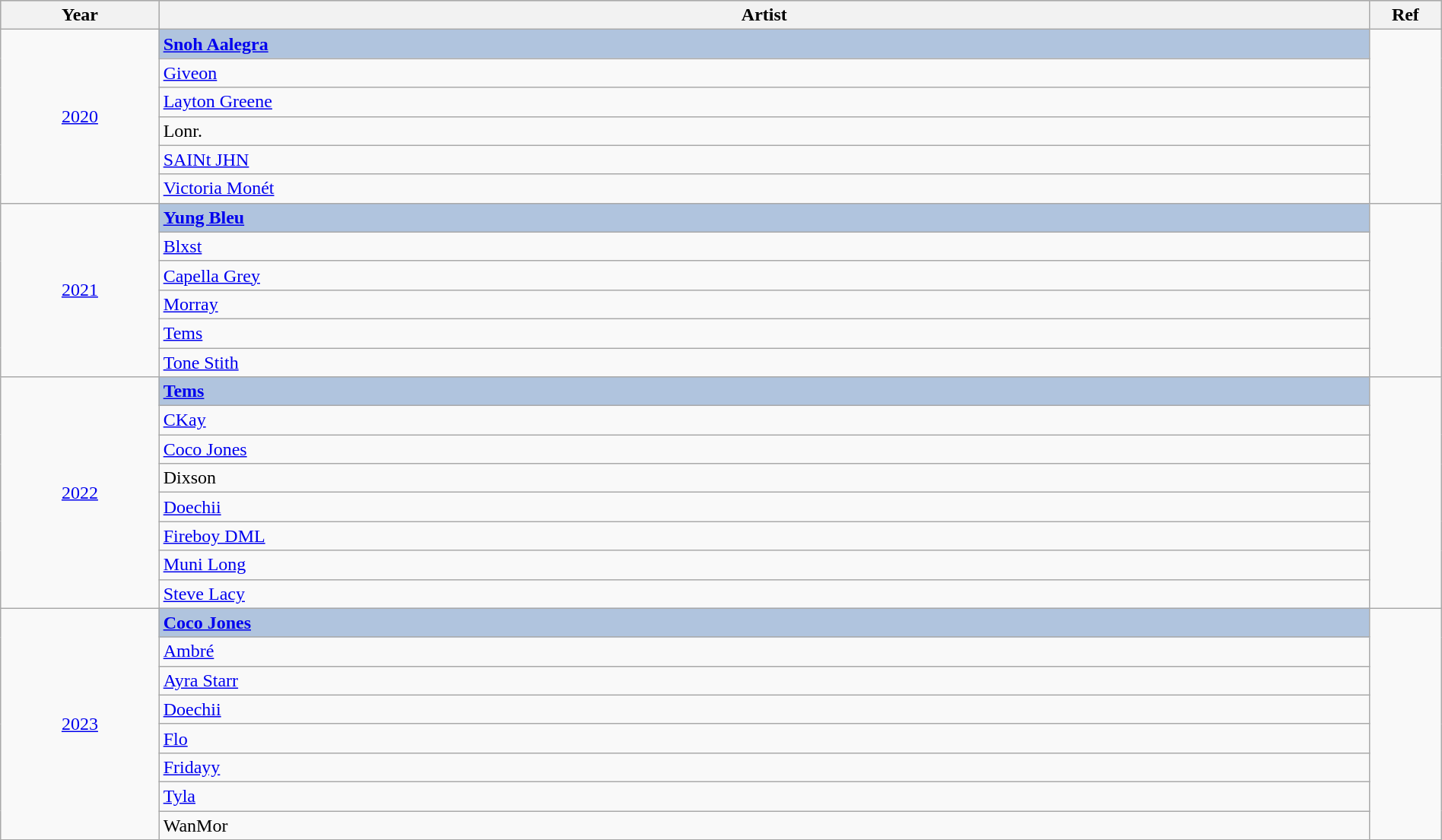<table class="wikitable" style="width:100%;">
<tr style="background:#bebebe;">
<th style="width:11%;">Year</th>
<th style="width:84%;">Artist</th>
<th style="width:5%;">Ref</th>
</tr>
<tr>
<td rowspan="6" align="center"><a href='#'>2020</a></td>
<td style="background:#B0C4DE"><strong><a href='#'>Snoh Aalegra</a></strong></td>
<td rowspan="6" align="center"></td>
</tr>
<tr>
<td><a href='#'>Giveon</a></td>
</tr>
<tr>
<td><a href='#'>Layton Greene</a></td>
</tr>
<tr>
<td>Lonr.</td>
</tr>
<tr>
<td><a href='#'>SAINt JHN</a></td>
</tr>
<tr>
<td><a href='#'>Victoria Monét</a></td>
</tr>
<tr>
<td rowspan="6" align="center"><a href='#'>2021</a></td>
<td style="background:#B0C4DE"><strong><a href='#'>Yung Bleu</a></strong></td>
<td rowspan="6" align="center"></td>
</tr>
<tr>
<td><a href='#'>Blxst</a></td>
</tr>
<tr>
<td><a href='#'>Capella Grey</a></td>
</tr>
<tr>
<td><a href='#'>Morray</a></td>
</tr>
<tr>
<td><a href='#'>Tems</a></td>
</tr>
<tr>
<td><a href='#'>Tone Stith</a></td>
</tr>
<tr>
<td rowspan="8" align="center"><a href='#'>2022</a></td>
<td style="background:#B0C4DE"><strong><a href='#'>Tems</a></strong></td>
<td rowspan="8" align="center"></td>
</tr>
<tr>
<td><a href='#'>CKay</a></td>
</tr>
<tr>
<td><a href='#'>Coco Jones</a></td>
</tr>
<tr>
<td>Dixson</td>
</tr>
<tr>
<td><a href='#'>Doechii</a></td>
</tr>
<tr>
<td><a href='#'>Fireboy DML</a></td>
</tr>
<tr>
<td><a href='#'>Muni Long</a></td>
</tr>
<tr>
<td><a href='#'>Steve Lacy</a></td>
</tr>
<tr>
<td rowspan="8" align="center"><a href='#'>2023</a></td>
<td style="background:#B0C4DE"><strong><a href='#'>Coco Jones</a></strong></td>
<td rowspan="8" align="center"></td>
</tr>
<tr>
<td><a href='#'>Ambré</a></td>
</tr>
<tr>
<td><a href='#'>Ayra Starr</a></td>
</tr>
<tr>
<td><a href='#'>Doechii</a></td>
</tr>
<tr>
<td><a href='#'>Flo</a></td>
</tr>
<tr>
<td><a href='#'>Fridayy</a></td>
</tr>
<tr>
<td><a href='#'>Tyla</a></td>
</tr>
<tr>
<td>WanMor</td>
</tr>
</table>
